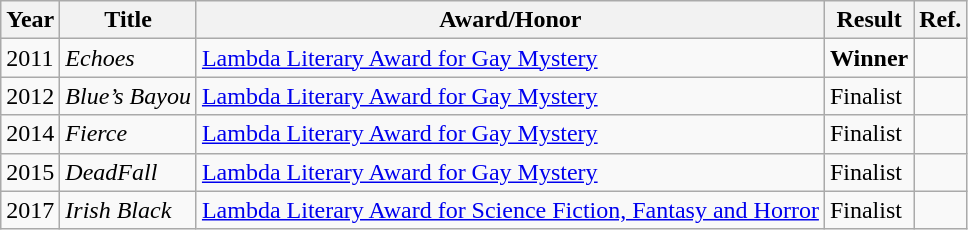<table class="wikitable sortable mw-collapsible">
<tr>
<th>Year</th>
<th>Title</th>
<th>Award/Honor</th>
<th>Result</th>
<th>Ref.</th>
</tr>
<tr>
<td>2011</td>
<td><em>Echoes</em></td>
<td><a href='#'>Lambda Literary Award for Gay Mystery</a></td>
<td><strong>Winner</strong></td>
<td></td>
</tr>
<tr>
<td>2012</td>
<td><em>Blue’s Bayou</em></td>
<td rowspan="1"><a href='#'>Lambda Literary Award for Gay Mystery</a></td>
<td rowspan="1">Finalist</td>
<td></td>
</tr>
<tr>
<td>2014</td>
<td><em>Fierce</em></td>
<td rowspan="1"><a href='#'>Lambda Literary Award for Gay Mystery</a></td>
<td rowspan="1">Finalist</td>
<td></td>
</tr>
<tr>
<td>2015</td>
<td><em>DeadFall</em></td>
<td rowspan="1"><a href='#'>Lambda Literary Award for Gay Mystery</a></td>
<td rowspan="1">Finalist</td>
<td></td>
</tr>
<tr>
<td>2017</td>
<td><em>Irish Black</em></td>
<td><a href='#'>Lambda Literary Award for Science Fiction, Fantasy and Horror</a></td>
<td>Finalist</td>
<td></td>
</tr>
</table>
